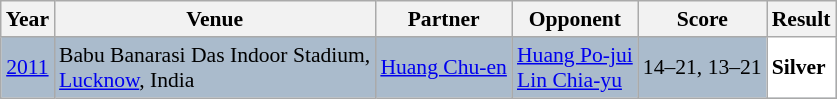<table class="sortable wikitable" style="font-size: 90%;">
<tr>
<th>Year</th>
<th>Venue</th>
<th>Partner</th>
<th>Opponent</th>
<th>Score</th>
<th>Result</th>
</tr>
<tr style="background:#AABBCC">
<td align="center"><a href='#'>2011</a></td>
<td align="left">Babu Banarasi Das Indoor Stadium,<br><a href='#'>Lucknow</a>, India</td>
<td align="left"> <a href='#'>Huang Chu-en</a></td>
<td align="left"> <a href='#'>Huang Po-jui</a><br> <a href='#'>Lin Chia-yu</a></td>
<td align="left">14–21, 13–21</td>
<td style="text-align:left; background:white"> <strong>Silver</strong></td>
</tr>
</table>
